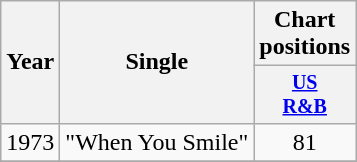<table class="wikitable" style="text-align:center;">
<tr>
<th rowspan="2">Year</th>
<th rowspan="2">Single</th>
<th>Chart positions</th>
</tr>
<tr style="font-size:smaller;">
<th width="40"><a href='#'>US<br>R&B</a></th>
</tr>
<tr>
<td>1973</td>
<td align="left">"When You Smile"</td>
<td>81</td>
</tr>
<tr>
</tr>
</table>
